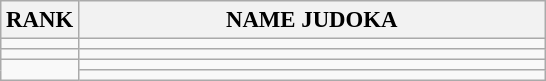<table class="wikitable" style="font-size:95%;">
<tr>
<th>RANK</th>
<th align="left" style="width: 20em">NAME JUDOKA</th>
</tr>
<tr>
<td align="center"></td>
<td></td>
</tr>
<tr>
<td align="center"></td>
<td></td>
</tr>
<tr>
<td rowspan=2 align="center"></td>
<td></td>
</tr>
<tr>
<td></td>
</tr>
</table>
